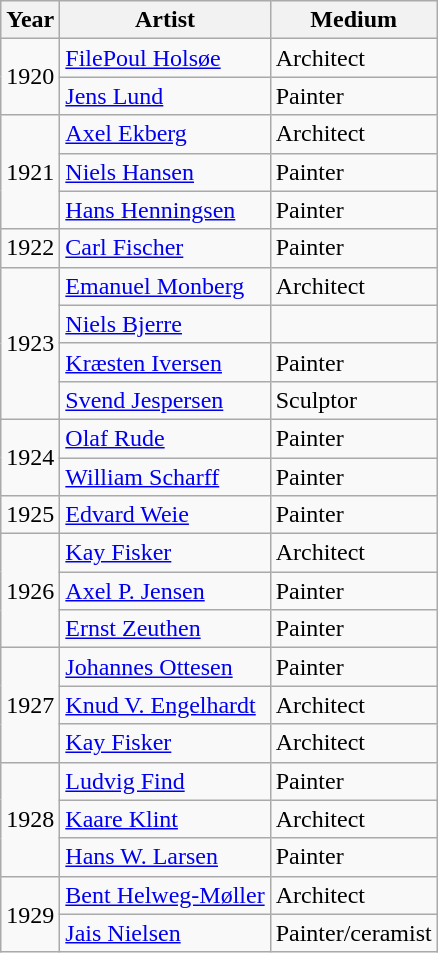<table class="wikitable sortable">
<tr>
<th>Year</th>
<th>Artist</th>
<th>Medium</th>
</tr>
<tr>
<td rowspan="2">1920</td>
<td><a href='#'>FilePoul Holsøe</a></td>
<td>Architect</td>
</tr>
<tr>
<td><a href='#'>Jens Lund</a></td>
<td>Painter</td>
</tr>
<tr>
<td rowspan="3">1921</td>
<td><a href='#'>Axel Ekberg</a></td>
<td>Architect</td>
</tr>
<tr>
<td><a href='#'>Niels Hansen</a></td>
<td>Painter</td>
</tr>
<tr>
<td><a href='#'>Hans Henningsen</a></td>
<td>Painter</td>
</tr>
<tr>
<td rowspan="1">1922</td>
<td><a href='#'>Carl Fischer</a></td>
<td>Painter</td>
</tr>
<tr>
<td rowspan="4">1923</td>
<td><a href='#'>Emanuel Monberg</a></td>
<td>Architect</td>
</tr>
<tr>
<td><a href='#'>Niels Bjerre</a></td>
<td></td>
</tr>
<tr>
<td><a href='#'>Kræsten Iversen</a></td>
<td>Painter</td>
</tr>
<tr>
<td><a href='#'>Svend Jespersen</a></td>
<td>Sculptor</td>
</tr>
<tr>
<td rowspan="2">1924</td>
<td><a href='#'>Olaf Rude</a></td>
<td>Painter</td>
</tr>
<tr>
<td><a href='#'>William Scharff</a></td>
<td>Painter</td>
</tr>
<tr>
<td rowspan="1">1925</td>
<td><a href='#'>Edvard Weie</a></td>
<td>Painter</td>
</tr>
<tr>
<td rowspan="3">1926</td>
<td><a href='#'>Kay Fisker</a></td>
<td>Architect</td>
</tr>
<tr>
<td><a href='#'>Axel P. Jensen</a></td>
<td>Painter</td>
</tr>
<tr>
<td><a href='#'>Ernst Zeuthen</a></td>
<td>Painter</td>
</tr>
<tr>
<td rowspan="3">1927</td>
<td><a href='#'>Johannes Ottesen</a></td>
<td>Painter</td>
</tr>
<tr>
<td><a href='#'>Knud V. Engelhardt</a></td>
<td>Architect</td>
</tr>
<tr>
<td><a href='#'>Kay Fisker</a></td>
<td>Architect</td>
</tr>
<tr>
<td rowspan="3">1928</td>
<td><a href='#'>Ludvig Find</a></td>
<td>Painter</td>
</tr>
<tr>
<td><a href='#'>Kaare Klint</a></td>
<td>Architect</td>
</tr>
<tr>
<td><a href='#'>Hans W. Larsen</a></td>
<td>Painter</td>
</tr>
<tr>
<td rowspan="2">1929</td>
<td><a href='#'>Bent Helweg-Møller</a></td>
<td>Architect</td>
</tr>
<tr>
<td><a href='#'>Jais Nielsen</a></td>
<td>Painter/ceramist</td>
</tr>
</table>
